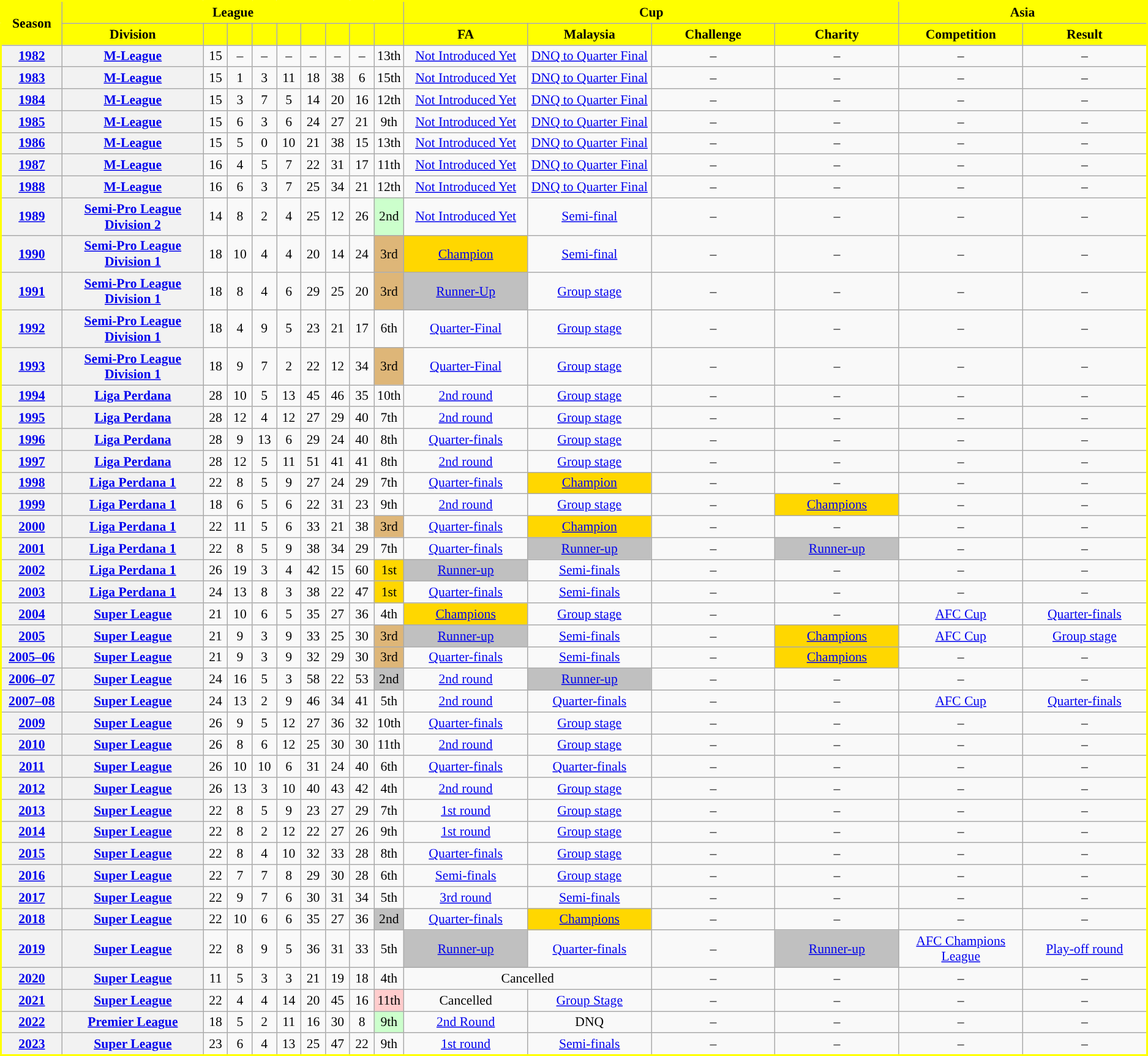<table class="wikitable" style="border:2px solid yellow; font-size:90%; text-align:center;">
<tr>
<th rowspan="2" style="background:yellow; color:black;" width="60">Season</th>
<th colspan="9" style="background:yellow; color:black;">League</th>
<th colspan="4" style="background:yellow; color:black;">Cup</th>
<th colspan="2" style="background:yellow; color:black;">Asia</th>
</tr>
<tr>
<th style="background:yellow; color:black;" width="150">Division</th>
<th style="background:yellow; color:black;" width="20"></th>
<th style="background:yellow; color:black;" width="20"></th>
<th style="background:yellow; color:black;" width="20"></th>
<th style="background:yellow; color:black;" width="20"></th>
<th style="background:yellow; color:black;" width="20"></th>
<th style="background:yellow; color:black;" width="20"></th>
<th style="background:yellow; color:black;" width="20"></th>
<th style="background:yellow; color:black;" width="20"></th>
<th style="background:yellow; color:black;" width="130">FA</th>
<th style="background:yellow; color:black;" width="130">Malaysia</th>
<th style="background:yellow; color:black;" width="130">Challenge</th>
<th style="background:yellow; color:black;" width="130">Charity</th>
<th style="background:yellow; color:black;" width="130">Competition</th>
<th style="background:yellow; color:black;" width="130">Result</th>
</tr>
<tr>
<th><a href='#'>1982</a></th>
<th><a href='#'>M-League</a></th>
<td>15</td>
<td>–</td>
<td>–</td>
<td>–</td>
<td>–</td>
<td>–</td>
<td>–</td>
<td>13th</td>
<td><a href='#'>Not Introduced Yet</a></td>
<td><a href='#'>DNQ to Quarter Final</a></td>
<td>–</td>
<td>–</td>
<td>–</td>
<td>–</td>
</tr>
<tr>
<th><a href='#'>1983</a></th>
<th><a href='#'>M-League</a></th>
<td>15</td>
<td>1</td>
<td>3</td>
<td>11</td>
<td>18</td>
<td>38</td>
<td>6</td>
<td>15th</td>
<td><a href='#'>Not Introduced Yet</a></td>
<td><a href='#'>DNQ to Quarter Final</a></td>
<td>–</td>
<td>–</td>
<td>–</td>
<td>–</td>
</tr>
<tr>
<th><a href='#'>1984</a></th>
<th><a href='#'>M-League</a></th>
<td>15</td>
<td>3</td>
<td>7</td>
<td>5</td>
<td>14</td>
<td>20</td>
<td>16</td>
<td>12th</td>
<td><a href='#'>Not Introduced Yet</a></td>
<td><a href='#'>DNQ to Quarter Final</a></td>
<td>–</td>
<td>–</td>
<td>–</td>
<td>–</td>
</tr>
<tr>
<th><a href='#'>1985</a></th>
<th><a href='#'>M-League</a></th>
<td>15</td>
<td>6</td>
<td>3</td>
<td>6</td>
<td>24</td>
<td>27</td>
<td>21</td>
<td>9th</td>
<td><a href='#'>Not Introduced Yet</a></td>
<td><a href='#'>DNQ to Quarter Final</a></td>
<td>–</td>
<td>–</td>
<td>–</td>
<td>–</td>
</tr>
<tr>
<th><a href='#'>1986</a></th>
<th><a href='#'>M-League</a></th>
<td>15</td>
<td>5</td>
<td>0</td>
<td>10</td>
<td>21</td>
<td>38</td>
<td>15</td>
<td>13th</td>
<td><a href='#'>Not Introduced Yet</a></td>
<td><a href='#'>DNQ to Quarter Final</a></td>
<td>–</td>
<td>–</td>
<td>–</td>
<td>–</td>
</tr>
<tr>
<th><a href='#'>1987</a></th>
<th><a href='#'>M-League</a></th>
<td>16</td>
<td>4</td>
<td>5</td>
<td>7</td>
<td>22</td>
<td>31</td>
<td>17</td>
<td>11th</td>
<td><a href='#'>Not Introduced Yet</a></td>
<td><a href='#'>DNQ to Quarter Final</a></td>
<td>–</td>
<td>–</td>
<td>–</td>
<td>–</td>
</tr>
<tr>
<th><a href='#'>1988</a></th>
<th><a href='#'>M-League</a></th>
<td>16</td>
<td>6</td>
<td>3</td>
<td>7</td>
<td>25</td>
<td>34</td>
<td>21</td>
<td>12th</td>
<td><a href='#'>Not Introduced Yet</a></td>
<td><a href='#'>DNQ to Quarter Final</a></td>
<td>–</td>
<td>–</td>
<td>–</td>
<td>–</td>
</tr>
<tr>
<th><a href='#'>1989</a></th>
<th><a href='#'>Semi-Pro League Division 2</a></th>
<td>14</td>
<td>8</td>
<td>2</td>
<td>4</td>
<td>25</td>
<td>12</td>
<td>26</td>
<td style="background:#CCFFCC;">2nd</td>
<td><a href='#'>Not Introduced Yet</a></td>
<td><a href='#'>Semi-final</a></td>
<td>–</td>
<td>–</td>
<td>–</td>
<td>–</td>
</tr>
<tr>
<th><a href='#'>1990</a></th>
<th><a href='#'>Semi-Pro League Division 1</a></th>
<td>18</td>
<td>10</td>
<td>4</td>
<td>4</td>
<td>20</td>
<td>14</td>
<td>24</td>
<td style="background:#deb678;">3rd</td>
<td style="background:gold;"><a href='#'>Champion</a></td>
<td><a href='#'>Semi-final</a></td>
<td>–</td>
<td>–</td>
<td>–</td>
<td>–</td>
</tr>
<tr>
<th><a href='#'>1991</a></th>
<th><a href='#'>Semi-Pro League Division 1</a></th>
<td>18</td>
<td>8</td>
<td>4</td>
<td>6</td>
<td>29</td>
<td>25</td>
<td>20</td>
<td style="background:#deb678;">3rd</td>
<td style="background:silver;"><a href='#'>Runner-Up</a></td>
<td><a href='#'>Group stage</a></td>
<td>–</td>
<td>–</td>
<td>–</td>
<td>–</td>
</tr>
<tr>
<th><a href='#'>1992</a></th>
<th><a href='#'>Semi-Pro League Division 1</a></th>
<td>18</td>
<td>4</td>
<td>9</td>
<td>5</td>
<td>23</td>
<td>21</td>
<td>17</td>
<td>6th</td>
<td><a href='#'>Quarter-Final</a></td>
<td><a href='#'>Group stage</a></td>
<td>–</td>
<td>–</td>
<td>–</td>
<td>–</td>
</tr>
<tr>
<th><a href='#'>1993</a></th>
<th><a href='#'>Semi-Pro League Division 1</a></th>
<td>18</td>
<td>9</td>
<td>7</td>
<td>2</td>
<td>22</td>
<td>12</td>
<td>34</td>
<td style="background:#deb678;">3rd</td>
<td><a href='#'>Quarter-Final</a></td>
<td><a href='#'>Group stage</a></td>
<td>–</td>
<td>–</td>
<td>–</td>
<td>–</td>
</tr>
<tr>
<th><a href='#'>1994</a></th>
<th><a href='#'>Liga Perdana</a></th>
<td>28</td>
<td>10</td>
<td>5</td>
<td>13</td>
<td>45</td>
<td>46</td>
<td>35</td>
<td>10th</td>
<td><a href='#'>2nd round</a></td>
<td><a href='#'>Group stage</a></td>
<td>–</td>
<td>–</td>
<td>–</td>
<td>–</td>
</tr>
<tr>
<th><a href='#'>1995</a></th>
<th><a href='#'>Liga Perdana</a></th>
<td>28</td>
<td>12</td>
<td>4</td>
<td>12</td>
<td>27</td>
<td>29</td>
<td>40</td>
<td>7th</td>
<td><a href='#'>2nd round</a></td>
<td><a href='#'>Group stage</a></td>
<td>–</td>
<td>–</td>
<td>–</td>
<td>–</td>
</tr>
<tr>
<th><a href='#'>1996</a></th>
<th><a href='#'>Liga Perdana</a></th>
<td>28</td>
<td>9</td>
<td>13</td>
<td>6</td>
<td>29</td>
<td>24</td>
<td>40</td>
<td>8th</td>
<td><a href='#'>Quarter-finals</a></td>
<td><a href='#'>Group stage</a></td>
<td>–</td>
<td>–</td>
<td>–</td>
<td>–</td>
</tr>
<tr>
<th><a href='#'>1997</a></th>
<th><a href='#'>Liga Perdana</a></th>
<td>28</td>
<td>12</td>
<td>5</td>
<td>11</td>
<td>51</td>
<td>41</td>
<td>41</td>
<td>8th</td>
<td><a href='#'>2nd round</a></td>
<td><a href='#'>Group stage</a></td>
<td>–</td>
<td>–</td>
<td>–</td>
<td>–</td>
</tr>
<tr>
<th><a href='#'>1998</a></th>
<th><a href='#'>Liga Perdana 1</a></th>
<td>22</td>
<td>8</td>
<td>5</td>
<td>9</td>
<td>27</td>
<td>24</td>
<td>29</td>
<td>7th</td>
<td><a href='#'>Quarter-finals</a></td>
<td style="background:gold;"><a href='#'>Champion</a></td>
<td>–</td>
<td>–</td>
<td>–</td>
<td>–</td>
</tr>
<tr>
<th><a href='#'>1999</a></th>
<th><a href='#'>Liga Perdana 1</a></th>
<td>18</td>
<td>6</td>
<td>5</td>
<td>6</td>
<td>22</td>
<td>31</td>
<td>23</td>
<td>9th</td>
<td><a href='#'>2nd round</a></td>
<td><a href='#'>Group stage</a></td>
<td>–</td>
<td style="background:gold;"><a href='#'>Champions</a></td>
<td>–</td>
<td>–</td>
</tr>
<tr>
<th><a href='#'>2000</a></th>
<th><a href='#'>Liga Perdana 1</a></th>
<td>22</td>
<td>11</td>
<td>5</td>
<td>6</td>
<td>33</td>
<td>21</td>
<td>38</td>
<td style="background:#deb678;">3rd</td>
<td><a href='#'>Quarter-finals</a></td>
<td style="background:gold;"><a href='#'>Champion</a></td>
<td>–</td>
<td>–</td>
<td>–</td>
<td>–</td>
</tr>
<tr>
<th><a href='#'>2001</a></th>
<th><a href='#'>Liga Perdana 1</a></th>
<td>22</td>
<td>8</td>
<td>5</td>
<td>9</td>
<td>38</td>
<td>34</td>
<td>29</td>
<td>7th</td>
<td><a href='#'>Quarter-finals</a></td>
<td style="background:silver;"><a href='#'>Runner-up</a></td>
<td>–</td>
<td style="background:silver;"><a href='#'>Runner-up</a></td>
<td>–</td>
<td>–</td>
</tr>
<tr>
<th><a href='#'>2002</a></th>
<th><a href='#'>Liga Perdana 1</a></th>
<td>26</td>
<td>19</td>
<td>3</td>
<td>4</td>
<td>42</td>
<td>15</td>
<td>60</td>
<td style="background:gold;">1st</td>
<td style="background:silver;"><a href='#'>Runner-up</a></td>
<td><a href='#'>Semi-finals</a></td>
<td>–</td>
<td>–</td>
<td>–</td>
<td>–</td>
</tr>
<tr>
<th><a href='#'>2003</a></th>
<th><a href='#'>Liga Perdana 1</a></th>
<td>24</td>
<td>13</td>
<td>8</td>
<td>3</td>
<td>38</td>
<td>22</td>
<td>47</td>
<td style="background:gold;">1st</td>
<td><a href='#'>Quarter-finals</a></td>
<td><a href='#'>Semi-finals</a></td>
<td>–</td>
<td>–</td>
<td>–</td>
<td>–</td>
</tr>
<tr>
<th><a href='#'>2004</a></th>
<th><a href='#'>Super League</a></th>
<td>21</td>
<td>10</td>
<td>6</td>
<td>5</td>
<td>35</td>
<td>27</td>
<td>36</td>
<td>4th</td>
<td style="background:gold;"><a href='#'>Champions</a></td>
<td><a href='#'>Group stage</a></td>
<td>–</td>
<td>–</td>
<td><a href='#'>AFC Cup</a></td>
<td><a href='#'>Quarter-finals</a></td>
</tr>
<tr>
<th><a href='#'>2005</a></th>
<th><a href='#'>Super League</a></th>
<td>21</td>
<td>9</td>
<td>3</td>
<td>9</td>
<td>33</td>
<td>25</td>
<td>30</td>
<td style="background:#deb678;">3rd</td>
<td style="background:silver;"><a href='#'>Runner-up</a></td>
<td><a href='#'>Semi-finals</a></td>
<td>–</td>
<td style="background:gold;"><a href='#'>Champions</a></td>
<td><a href='#'>AFC Cup</a></td>
<td><a href='#'>Group stage</a></td>
</tr>
<tr>
<th><a href='#'>2005–06</a></th>
<th><a href='#'>Super League</a></th>
<td>21</td>
<td>9</td>
<td>3</td>
<td>9</td>
<td>32</td>
<td>29</td>
<td>30</td>
<td style="background:#deb678">3rd</td>
<td><a href='#'>Quarter-finals</a></td>
<td><a href='#'>Semi-finals</a></td>
<td>–</td>
<td style="background:gold;"><a href='#'>Champions</a></td>
<td>–</td>
<td>–</td>
</tr>
<tr>
<th><a href='#'>2006–07</a></th>
<th><a href='#'>Super League</a></th>
<td>24</td>
<td>16</td>
<td>5</td>
<td>3</td>
<td>58</td>
<td>22</td>
<td>53</td>
<td style="background:silver;">2nd</td>
<td><a href='#'>2nd round</a></td>
<td style="background:silver;"><a href='#'>Runner-up</a></td>
<td>–</td>
<td>–</td>
<td>–</td>
<td>–</td>
</tr>
<tr>
<th><a href='#'>2007–08</a></th>
<th><a href='#'>Super League</a></th>
<td>24</td>
<td>13</td>
<td>2</td>
<td>9</td>
<td>46</td>
<td>34</td>
<td>41</td>
<td>5th</td>
<td><a href='#'>2nd round</a></td>
<td><a href='#'>Quarter-finals</a></td>
<td>–</td>
<td>–</td>
<td><a href='#'>AFC Cup</a></td>
<td><a href='#'>Quarter-finals</a></td>
</tr>
<tr>
<th><a href='#'>2009</a></th>
<th><a href='#'>Super League</a></th>
<td>26</td>
<td>9</td>
<td>5</td>
<td>12</td>
<td>27</td>
<td>36</td>
<td>32</td>
<td>10th</td>
<td><a href='#'>Quarter-finals</a></td>
<td><a href='#'>Group stage</a></td>
<td>–</td>
<td>–</td>
<td>–</td>
<td>–</td>
</tr>
<tr>
<th><a href='#'>2010</a></th>
<th><a href='#'>Super League</a></th>
<td>26</td>
<td>8</td>
<td>6</td>
<td>12</td>
<td>25</td>
<td>30</td>
<td>30</td>
<td>11th</td>
<td><a href='#'>2nd round</a></td>
<td><a href='#'>Group stage</a></td>
<td>–</td>
<td>–</td>
<td>–</td>
<td>–</td>
</tr>
<tr>
<th><a href='#'>2011</a></th>
<th><a href='#'>Super League</a></th>
<td>26</td>
<td>10</td>
<td>10</td>
<td>6</td>
<td>31</td>
<td>24</td>
<td>40</td>
<td>6th</td>
<td><a href='#'>Quarter-finals</a></td>
<td><a href='#'>Quarter-finals</a></td>
<td>–</td>
<td>–</td>
<td>–</td>
<td>–</td>
</tr>
<tr>
<th><a href='#'>2012</a></th>
<th><a href='#'>Super League</a></th>
<td>26</td>
<td>13</td>
<td>3</td>
<td>10</td>
<td>40</td>
<td>43</td>
<td>42</td>
<td>4th</td>
<td><a href='#'>2nd round</a></td>
<td><a href='#'>Group stage</a></td>
<td>–</td>
<td>–</td>
<td>–</td>
<td>–</td>
</tr>
<tr>
<th><a href='#'>2013</a></th>
<th><a href='#'>Super League</a></th>
<td>22</td>
<td>8</td>
<td>5</td>
<td>9</td>
<td>23</td>
<td>27</td>
<td>29</td>
<td>7th</td>
<td><a href='#'>1st round</a></td>
<td><a href='#'>Group stage</a></td>
<td>–</td>
<td>–</td>
<td>–</td>
<td>–</td>
</tr>
<tr>
<th><a href='#'>2014</a></th>
<th><a href='#'>Super League</a></th>
<td>22</td>
<td>8</td>
<td>2</td>
<td>12</td>
<td>22</td>
<td>27</td>
<td>26</td>
<td>9th</td>
<td><a href='#'>1st round</a></td>
<td><a href='#'>Group stage</a></td>
<td>–</td>
<td>–</td>
<td>–</td>
<td>–</td>
</tr>
<tr>
<th><a href='#'>2015</a></th>
<th><a href='#'>Super League</a></th>
<td>22</td>
<td>8</td>
<td>4</td>
<td>10</td>
<td>32</td>
<td>33</td>
<td>28</td>
<td>8th</td>
<td><a href='#'>Quarter-finals</a></td>
<td><a href='#'>Group stage</a></td>
<td>–</td>
<td>–</td>
<td>–</td>
<td>–</td>
</tr>
<tr>
<th><a href='#'>2016</a></th>
<th><a href='#'>Super League</a></th>
<td>22</td>
<td>7</td>
<td>7</td>
<td>8</td>
<td>29</td>
<td>30</td>
<td>28</td>
<td>6th</td>
<td><a href='#'>Semi-finals</a></td>
<td><a href='#'>Group stage</a></td>
<td>–</td>
<td>–</td>
<td>–</td>
<td>–</td>
</tr>
<tr>
<th><a href='#'>2017</a></th>
<th><a href='#'>Super League</a></th>
<td>22</td>
<td>9</td>
<td>7</td>
<td>6</td>
<td>30</td>
<td>31</td>
<td>34</td>
<td>5th</td>
<td><a href='#'>3rd round</a></td>
<td><a href='#'>Semi-finals</a></td>
<td>–</td>
<td>–</td>
<td>–</td>
<td>–</td>
</tr>
<tr>
<th><a href='#'>2018</a></th>
<th><a href='#'>Super League</a></th>
<td>22</td>
<td>10</td>
<td>6</td>
<td>6</td>
<td>35</td>
<td>27</td>
<td>36</td>
<td style="background:silver;">2nd</td>
<td><a href='#'>Quarter-finals</a></td>
<td style="background:gold;"><a href='#'>Champions</a></td>
<td>–</td>
<td>–</td>
<td>–</td>
<td>–</td>
</tr>
<tr>
<th><a href='#'>2019</a></th>
<th><a href='#'>Super League</a></th>
<td>22</td>
<td>8</td>
<td>9</td>
<td>5</td>
<td>36</td>
<td>31</td>
<td>33</td>
<td>5th</td>
<td style="background:silver;"><a href='#'>Runner-up</a></td>
<td><a href='#'>Quarter-finals</a></td>
<td>–</td>
<td style="background:silver;"><a href='#'>Runner-up</a></td>
<td><a href='#'>AFC Champions League</a></td>
<td><a href='#'>Play-off round</a></td>
</tr>
<tr>
<th><a href='#'>2020</a></th>
<th><a href='#'>Super League</a></th>
<td>11</td>
<td>5</td>
<td>3</td>
<td>3</td>
<td>21</td>
<td>19</td>
<td>18</td>
<td>4th</td>
<td colspan="2">Cancelled</td>
<td>–</td>
<td>–</td>
<td>–</td>
<td>–</td>
</tr>
<tr>
<th><a href='#'>2021</a></th>
<th><a href='#'>Super League</a></th>
<td>22</td>
<td>4</td>
<td>4</td>
<td>14</td>
<td>20</td>
<td>45</td>
<td>16</td>
<td style= "background:#FFCCCC;">11th</td>
<td>Cancelled</td>
<td><a href='#'>Group Stage</a></td>
<td>–</td>
<td>–</td>
<td>–</td>
<td>–</td>
</tr>
<tr>
<th><a href='#'>2022</a></th>
<th><a href='#'>Premier League</a></th>
<td>18</td>
<td>5</td>
<td>2</td>
<td>11</td>
<td>16</td>
<td>30</td>
<td>8</td>
<td style="background:#CCFFCC;">9th</td>
<td><a href='#'>2nd Round</a></td>
<td>DNQ</td>
<td>–</td>
<td>–</td>
<td>–</td>
<td>–</td>
</tr>
<tr>
<th><a href='#'>2023</a></th>
<th><a href='#'>Super League</a></th>
<td>23</td>
<td>6</td>
<td>4</td>
<td>13</td>
<td>25</td>
<td>47</td>
<td>22</td>
<td>9th</td>
<td><a href='#'>1st round</a></td>
<td><a href='#'>Semi-finals</a></td>
<td>–</td>
<td>–</td>
<td>–</td>
<td>–</td>
</tr>
</table>
